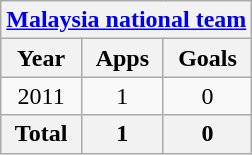<table class="wikitable" style="text-align:center">
<tr>
<th colspan=3><a href='#'>Malaysia national team</a></th>
</tr>
<tr>
<th>Year</th>
<th>Apps</th>
<th>Goals</th>
</tr>
<tr>
<td>2011</td>
<td>1</td>
<td>0</td>
</tr>
<tr>
<th>Total</th>
<th>1</th>
<th>0</th>
</tr>
</table>
